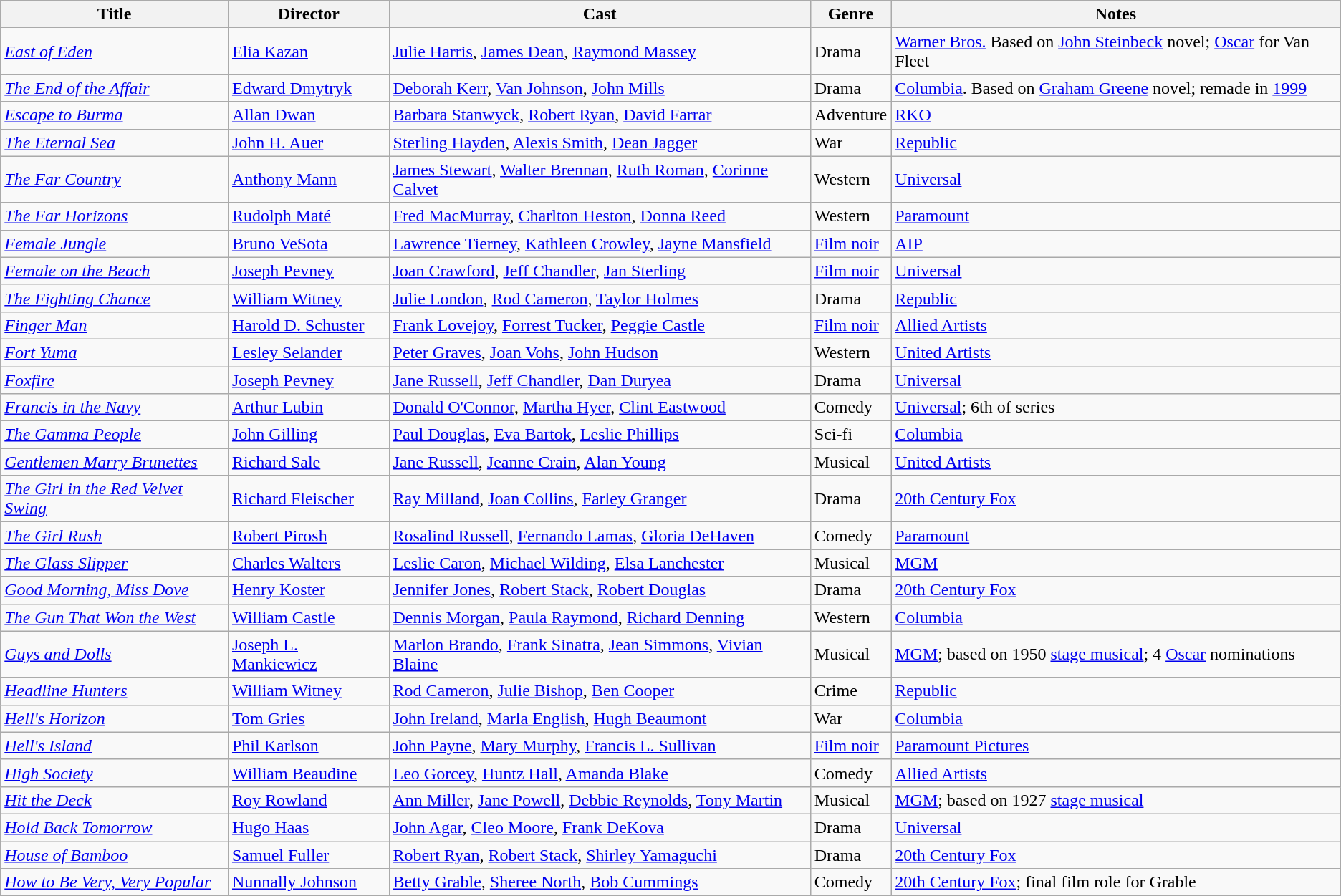<table class="wikitable sortable">
<tr>
<th>Title</th>
<th>Director</th>
<th>Cast</th>
<th>Genre</th>
<th>Notes</th>
</tr>
<tr>
<td><em><a href='#'>East of Eden</a></em></td>
<td><a href='#'>Elia Kazan</a></td>
<td><a href='#'>Julie Harris</a>, <a href='#'>James Dean</a>, <a href='#'>Raymond Massey</a></td>
<td>Drama</td>
<td><a href='#'>Warner Bros.</a> Based on <a href='#'>John Steinbeck</a> novel; <a href='#'>Oscar</a> for Van Fleet</td>
</tr>
<tr>
<td><em><a href='#'>The End of the Affair</a></em></td>
<td><a href='#'>Edward Dmytryk</a></td>
<td><a href='#'>Deborah Kerr</a>, <a href='#'>Van Johnson</a>, <a href='#'>John Mills</a></td>
<td>Drama</td>
<td><a href='#'>Columbia</a>. Based on <a href='#'>Graham Greene</a> novel; remade in <a href='#'>1999</a></td>
</tr>
<tr>
<td><em><a href='#'>Escape to Burma</a></em></td>
<td><a href='#'>Allan Dwan</a></td>
<td><a href='#'>Barbara Stanwyck</a>, <a href='#'>Robert Ryan</a>, <a href='#'>David Farrar</a></td>
<td>Adventure</td>
<td><a href='#'>RKO</a></td>
</tr>
<tr>
<td><em><a href='#'>The Eternal Sea</a></em></td>
<td><a href='#'>John H. Auer</a></td>
<td><a href='#'>Sterling Hayden</a>, <a href='#'>Alexis Smith</a>, <a href='#'>Dean Jagger</a></td>
<td>War</td>
<td><a href='#'>Republic</a></td>
</tr>
<tr>
<td><em><a href='#'>The Far Country</a></em></td>
<td><a href='#'>Anthony Mann</a></td>
<td><a href='#'>James Stewart</a>, <a href='#'>Walter Brennan</a>, <a href='#'>Ruth Roman</a>, <a href='#'>Corinne Calvet</a></td>
<td>Western</td>
<td><a href='#'>Universal</a></td>
</tr>
<tr>
<td><em><a href='#'>The Far Horizons</a></em></td>
<td><a href='#'>Rudolph Maté</a></td>
<td><a href='#'>Fred MacMurray</a>, <a href='#'>Charlton Heston</a>, <a href='#'>Donna Reed</a></td>
<td>Western</td>
<td><a href='#'>Paramount</a></td>
</tr>
<tr>
<td><em><a href='#'>Female Jungle</a></em></td>
<td><a href='#'>Bruno VeSota</a></td>
<td><a href='#'>Lawrence Tierney</a>, <a href='#'>Kathleen Crowley</a>, <a href='#'>Jayne Mansfield</a></td>
<td><a href='#'>Film noir</a></td>
<td><a href='#'>AIP</a></td>
</tr>
<tr>
<td><em><a href='#'>Female on the Beach</a></em></td>
<td><a href='#'>Joseph Pevney</a></td>
<td><a href='#'>Joan Crawford</a>, <a href='#'>Jeff Chandler</a>, <a href='#'>Jan Sterling</a></td>
<td><a href='#'>Film noir</a></td>
<td><a href='#'>Universal</a></td>
</tr>
<tr>
<td><em><a href='#'>The Fighting Chance</a></em></td>
<td><a href='#'>William Witney</a></td>
<td><a href='#'>Julie London</a>, <a href='#'>Rod Cameron</a>, <a href='#'>Taylor Holmes</a></td>
<td>Drama</td>
<td><a href='#'>Republic</a></td>
</tr>
<tr>
<td><em><a href='#'>Finger Man</a></em></td>
<td><a href='#'>Harold D. Schuster</a></td>
<td><a href='#'>Frank Lovejoy</a>, <a href='#'>Forrest Tucker</a>, <a href='#'>Peggie Castle</a></td>
<td><a href='#'>Film noir</a></td>
<td><a href='#'>Allied Artists</a></td>
</tr>
<tr>
<td><em><a href='#'>Fort Yuma</a></em></td>
<td><a href='#'>Lesley Selander</a></td>
<td><a href='#'>Peter Graves</a>, <a href='#'>Joan Vohs</a>, <a href='#'>John Hudson</a></td>
<td>Western</td>
<td><a href='#'>United Artists</a></td>
</tr>
<tr>
<td><em><a href='#'>Foxfire</a></em></td>
<td><a href='#'>Joseph Pevney</a></td>
<td><a href='#'>Jane Russell</a>, <a href='#'>Jeff Chandler</a>, <a href='#'>Dan Duryea</a></td>
<td>Drama</td>
<td><a href='#'>Universal</a></td>
</tr>
<tr>
<td><em><a href='#'>Francis in the Navy</a></em></td>
<td><a href='#'>Arthur Lubin</a></td>
<td><a href='#'>Donald O'Connor</a>, <a href='#'>Martha Hyer</a>, <a href='#'>Clint Eastwood</a></td>
<td>Comedy</td>
<td><a href='#'>Universal</a>; 6th of series</td>
</tr>
<tr>
<td><em><a href='#'>The Gamma People</a></em></td>
<td><a href='#'>John Gilling</a></td>
<td><a href='#'>Paul Douglas</a>, <a href='#'>Eva Bartok</a>, <a href='#'>Leslie Phillips</a></td>
<td>Sci-fi</td>
<td><a href='#'>Columbia</a></td>
</tr>
<tr>
<td><em><a href='#'>Gentlemen Marry Brunettes</a></em></td>
<td><a href='#'>Richard Sale</a></td>
<td><a href='#'>Jane Russell</a>, <a href='#'>Jeanne Crain</a>, <a href='#'>Alan Young</a></td>
<td>Musical</td>
<td><a href='#'>United Artists</a></td>
</tr>
<tr>
<td><em><a href='#'>The Girl in the Red Velvet Swing</a></em></td>
<td><a href='#'>Richard Fleischer</a></td>
<td><a href='#'>Ray Milland</a>, <a href='#'>Joan Collins</a>, <a href='#'>Farley Granger</a></td>
<td>Drama</td>
<td><a href='#'>20th Century Fox</a></td>
</tr>
<tr>
<td><em><a href='#'>The Girl Rush</a></em></td>
<td><a href='#'>Robert Pirosh</a></td>
<td><a href='#'>Rosalind Russell</a>, <a href='#'>Fernando Lamas</a>, <a href='#'>Gloria DeHaven</a></td>
<td>Comedy</td>
<td><a href='#'>Paramount</a></td>
</tr>
<tr>
<td><em><a href='#'>The Glass Slipper</a></em></td>
<td><a href='#'>Charles Walters</a></td>
<td><a href='#'>Leslie Caron</a>, <a href='#'>Michael Wilding</a>, <a href='#'>Elsa Lanchester</a></td>
<td>Musical</td>
<td><a href='#'>MGM</a></td>
</tr>
<tr>
<td><em><a href='#'>Good Morning, Miss Dove</a></em></td>
<td><a href='#'>Henry Koster</a></td>
<td><a href='#'>Jennifer Jones</a>, <a href='#'>Robert Stack</a>, <a href='#'>Robert Douglas</a></td>
<td>Drama</td>
<td><a href='#'>20th Century Fox</a></td>
</tr>
<tr>
<td><em><a href='#'>The Gun That Won the West</a></em></td>
<td><a href='#'>William Castle</a></td>
<td><a href='#'>Dennis Morgan</a>, <a href='#'>Paula Raymond</a>, <a href='#'>Richard Denning</a></td>
<td>Western</td>
<td><a href='#'>Columbia</a></td>
</tr>
<tr>
<td><em><a href='#'>Guys and Dolls</a></em></td>
<td><a href='#'>Joseph L. Mankiewicz</a></td>
<td><a href='#'>Marlon Brando</a>, <a href='#'>Frank Sinatra</a>, <a href='#'>Jean Simmons</a>, <a href='#'>Vivian Blaine</a></td>
<td>Musical</td>
<td><a href='#'>MGM</a>; based on 1950 <a href='#'>stage musical</a>; 4 <a href='#'>Oscar</a> nominations</td>
</tr>
<tr>
<td><em><a href='#'>Headline Hunters</a></em></td>
<td><a href='#'>William Witney</a></td>
<td><a href='#'>Rod Cameron</a>, <a href='#'>Julie Bishop</a>, <a href='#'>Ben Cooper</a></td>
<td>Crime</td>
<td><a href='#'>Republic</a></td>
</tr>
<tr>
<td><em><a href='#'>Hell's Horizon</a></em></td>
<td><a href='#'>Tom Gries</a></td>
<td><a href='#'>John Ireland</a>, <a href='#'>Marla English</a>, <a href='#'>Hugh Beaumont</a></td>
<td>War</td>
<td><a href='#'>Columbia</a></td>
</tr>
<tr>
<td><em><a href='#'>Hell's Island</a></em></td>
<td><a href='#'>Phil Karlson</a></td>
<td><a href='#'>John Payne</a>, <a href='#'>Mary Murphy</a>, <a href='#'>Francis L. Sullivan</a></td>
<td><a href='#'>Film noir</a></td>
<td><a href='#'>Paramount Pictures</a></td>
</tr>
<tr>
<td><em><a href='#'>High Society</a></em></td>
<td><a href='#'>William Beaudine</a></td>
<td><a href='#'>Leo Gorcey</a>, <a href='#'>Huntz Hall</a>, <a href='#'>Amanda Blake</a></td>
<td>Comedy</td>
<td><a href='#'>Allied Artists</a></td>
</tr>
<tr>
<td><em><a href='#'>Hit the Deck</a></em></td>
<td><a href='#'>Roy Rowland</a></td>
<td><a href='#'>Ann Miller</a>, <a href='#'>Jane Powell</a>, <a href='#'>Debbie Reynolds</a>, <a href='#'>Tony Martin</a></td>
<td>Musical</td>
<td><a href='#'>MGM</a>; based on 1927 <a href='#'>stage musical</a></td>
</tr>
<tr>
<td><em><a href='#'>Hold Back Tomorrow</a></em></td>
<td><a href='#'>Hugo Haas</a></td>
<td><a href='#'>John Agar</a>, <a href='#'>Cleo Moore</a>, <a href='#'>Frank DeKova</a></td>
<td>Drama</td>
<td><a href='#'>Universal</a></td>
</tr>
<tr>
<td><em><a href='#'>House of Bamboo</a></em></td>
<td><a href='#'>Samuel Fuller</a></td>
<td><a href='#'>Robert Ryan</a>, <a href='#'>Robert Stack</a>, <a href='#'>Shirley Yamaguchi</a></td>
<td>Drama</td>
<td><a href='#'>20th Century Fox</a></td>
</tr>
<tr>
<td><em><a href='#'>How to Be Very, Very Popular</a></em></td>
<td><a href='#'>Nunnally Johnson</a></td>
<td><a href='#'>Betty Grable</a>, <a href='#'>Sheree North</a>, <a href='#'>Bob Cummings</a></td>
<td>Comedy</td>
<td><a href='#'>20th Century Fox</a>; final film role for Grable</td>
</tr>
<tr>
</tr>
</table>
